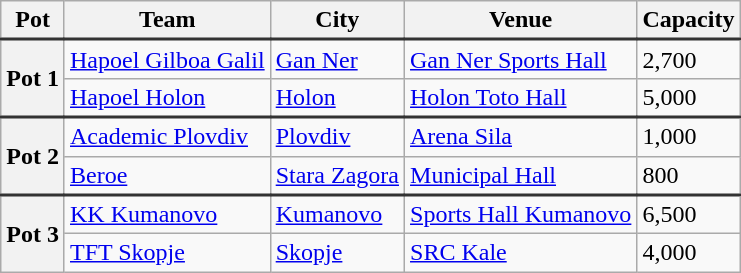<table class="wikitable sortable">
<tr>
<th>Pot</th>
<th>Team</th>
<th>City</th>
<th>Venue</th>
<th>Capacity</th>
</tr>
<tr style="border-top: 2px solid #333333;">
<th rowspan=2> Pot 1</th>
<td><a href='#'>Hapoel Gilboa Galil</a></td>
<td><a href='#'>Gan Ner</a></td>
<td><a href='#'>Gan Ner Sports Hall</a></td>
<td>2,700</td>
</tr>
<tr>
<td><a href='#'>Hapoel Holon</a></td>
<td><a href='#'>Holon</a></td>
<td><a href='#'>Holon Toto Hall</a></td>
<td>5,000</td>
</tr>
<tr style="border-top: 2px solid #333333;">
<th rowspan=2> Pot 2</th>
<td><a href='#'>Academic Plovdiv</a></td>
<td><a href='#'>Plovdiv</a></td>
<td><a href='#'>Arena Sila</a></td>
<td>1,000</td>
</tr>
<tr>
<td><a href='#'>Beroe</a></td>
<td><a href='#'>Stara Zagora</a></td>
<td><a href='#'>Municipal Hall</a></td>
<td>800</td>
</tr>
<tr style="border-top: 2px solid #333333;">
<th rowspan=2> Pot 3</th>
<td><a href='#'>KK Kumanovo</a></td>
<td><a href='#'>Kumanovo</a></td>
<td><a href='#'>Sports Hall Kumanovo</a></td>
<td>6,500</td>
</tr>
<tr>
<td><a href='#'>TFT Skopje</a></td>
<td><a href='#'>Skopje</a></td>
<td><a href='#'>SRC Kale</a></td>
<td>4,000</td>
</tr>
</table>
